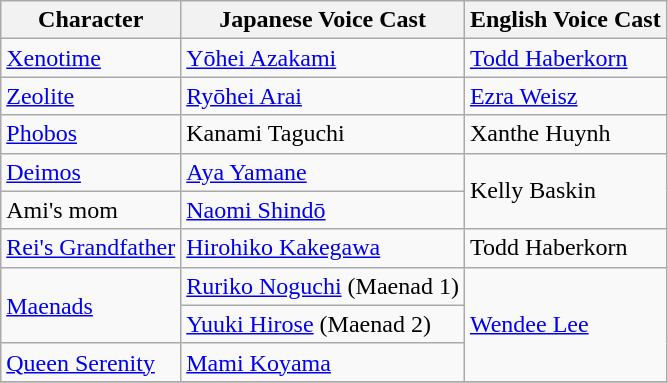<table class="wikitable">
<tr>
<th>Character</th>
<th>Japanese Voice Cast</th>
<th>English Voice Cast</th>
</tr>
<tr>
<td><a href='#'>Xenotime</a></td>
<td><a href='#'>Yōhei Azakami</a></td>
<td><a href='#'>Todd Haberkorn</a></td>
</tr>
<tr>
<td><a href='#'>Zeolite</a></td>
<td><a href='#'>Ryōhei Arai</a></td>
<td><a href='#'>Ezra Weisz</a></td>
</tr>
<tr>
<td><a href='#'>Phobos</a></td>
<td>Kanami Taguchi</td>
<td>Xanthe Huynh</td>
</tr>
<tr>
<td><a href='#'>Deimos</a></td>
<td><a href='#'>Aya Yamane</a></td>
<td rowspan="2">Kelly Baskin</td>
</tr>
<tr>
<td>Ami's mom</td>
<td><a href='#'>Naomi Shindō</a></td>
</tr>
<tr>
<td><a href='#'>Rei's Grandfather</a></td>
<td><a href='#'>Hirohiko Kakegawa</a></td>
<td>Todd Haberkorn</td>
</tr>
<tr>
<td rowspan=2><a href='#'>Maenads</a></td>
<td><a href='#'>Ruriko Noguchi</a> (Maenad 1)</td>
<td rowspan="3"><a href='#'>Wendee Lee</a></td>
</tr>
<tr>
<td><a href='#'>Yuuki Hirose</a> (Maenad 2)</td>
</tr>
<tr>
<td><a href='#'>Queen Serenity</a></td>
<td><a href='#'>Mami Koyama</a></td>
</tr>
<tr>
</tr>
</table>
